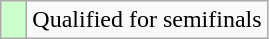<table class="wikitable">
<tr>
<td style="width:10px; background:#cfc"></td>
<td>Qualified for semifinals</td>
</tr>
</table>
